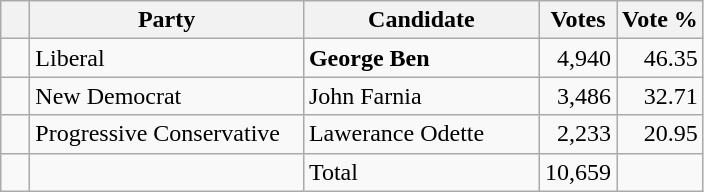<table class="wikitable">
<tr>
<th></th>
<th scope="col" width="175">Party</th>
<th scope="col" width="150">Candidate</th>
<th>Votes</th>
<th>Vote %</th>
</tr>
<tr>
<td>   </td>
<td>Liberal</td>
<td><strong>George Ben</strong></td>
<td align=right>4,940</td>
<td align=right>46.35</td>
</tr>
<tr |>
<td>   </td>
<td>New Democrat</td>
<td>John Farnia</td>
<td align=right>3,486</td>
<td align=right>32.71</td>
</tr>
<tr |>
<td>   </td>
<td>Progressive Conservative</td>
<td>Lawerance Odette</td>
<td align=right>2,233</td>
<td align=right>20.95</td>
</tr>
<tr |>
<td></td>
<td></td>
<td>Total</td>
<td align=right>10,659</td>
<td></td>
</tr>
</table>
